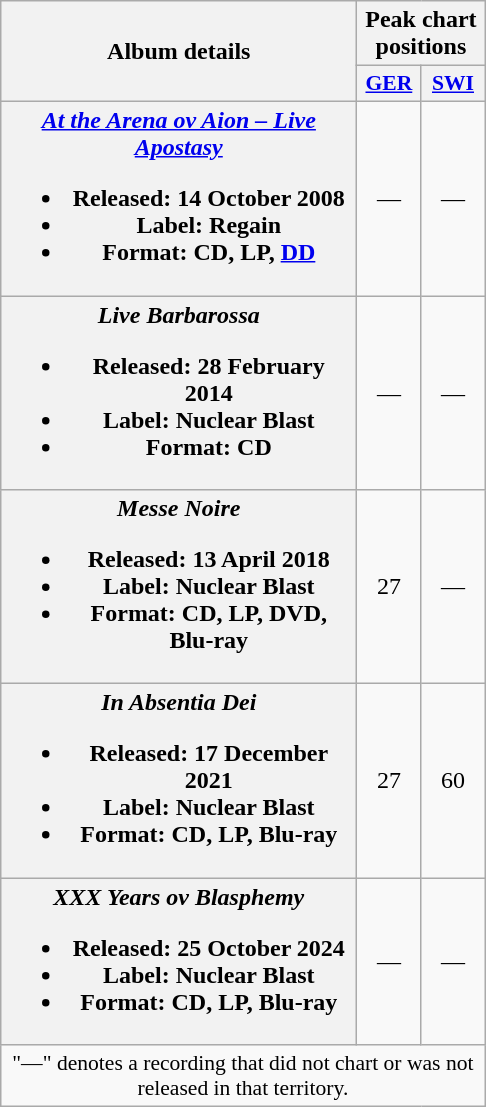<table class="wikitable plainrowheaders" style="text-align:center;">
<tr>
<th rowspan="2" width="230">Album details</th>
<th colspan="2">Peak chart positions</th>
</tr>
<tr>
<th scope="col" style="width:2.5em;font-size:90%;"><a href='#'>GER</a><br></th>
<th scope="col" style="width:2.5em;font-size:90%;"><a href='#'>SWI</a><br></th>
</tr>
<tr>
<th scope="row"><em><a href='#'>At the Arena ov Aion – Live Apostasy</a></em><br><ul><li>Released: 14 October 2008</li><li>Label: Regain</li><li>Format: CD, LP, <a href='#'>DD</a></li></ul></th>
<td>—</td>
<td>—</td>
</tr>
<tr>
<th scope="row"><em>Live Barbarossa</em><br><ul><li>Released: 28 February 2014</li><li>Label: Nuclear Blast</li><li>Format: CD</li></ul></th>
<td>—</td>
<td>—</td>
</tr>
<tr>
<th scope="row"><em>Messe Noire</em><br><ul><li>Released:  13 April 2018</li><li>Label: Nuclear Blast</li><li>Format: CD, LP, DVD, Blu-ray</li></ul></th>
<td>27</td>
<td>—</td>
</tr>
<tr>
<th scope="row"><em>In Absentia Dei</em><br><ul><li>Released: 17 December 2021</li><li>Label: Nuclear Blast</li><li>Format: CD, LP, Blu-ray</li></ul></th>
<td>27</td>
<td>60</td>
</tr>
<tr>
<th scope="row"><em>XXX Years ov Blasphemy</em><br><ul><li>Released: 25 October 2024</li><li>Label: Nuclear Blast</li><li>Format: CD, LP, Blu-ray</li></ul></th>
<td>—</td>
<td>—</td>
</tr>
<tr>
<td colspan="14" style="font-size:90%">"—" denotes a recording that did not chart or was not released in that territory.</td>
</tr>
</table>
